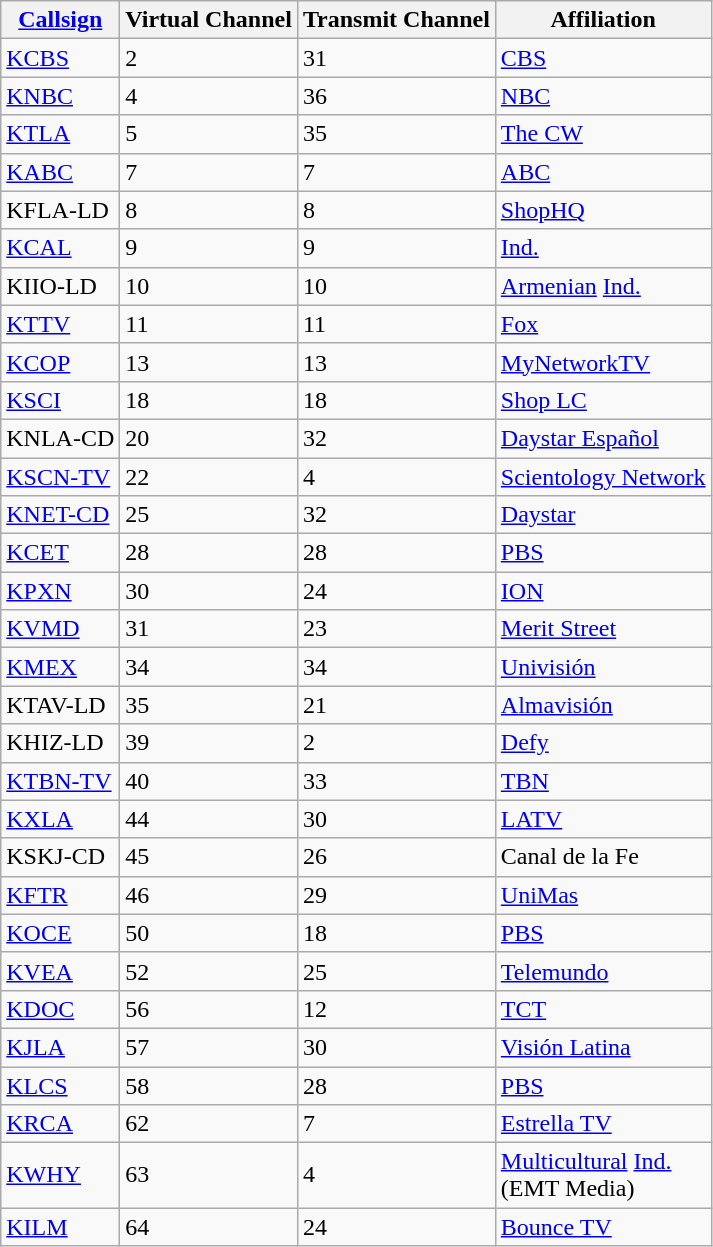<table class="wikitable">
<tr>
<th><a href='#'>Callsign</a></th>
<th>Virtual Channel</th>
<th>Transmit Channel</th>
<th>Affiliation</th>
</tr>
<tr>
<td><a href='#'>KCBS</a></td>
<td>2</td>
<td>31</td>
<td><a href='#'>CBS</a></td>
</tr>
<tr>
<td><a href='#'>KNBC</a></td>
<td>4</td>
<td>36</td>
<td><a href='#'>NBC</a></td>
</tr>
<tr>
<td><a href='#'>KTLA</a></td>
<td>5</td>
<td>35</td>
<td><a href='#'>The CW</a></td>
</tr>
<tr>
<td><a href='#'>KABC</a></td>
<td>7</td>
<td>7</td>
<td><a href='#'>ABC</a></td>
</tr>
<tr>
<td>KFLA-LD</td>
<td>8</td>
<td>8</td>
<td><a href='#'>ShopHQ</a></td>
</tr>
<tr>
<td><a href='#'>KCAL</a></td>
<td>9</td>
<td>9</td>
<td><a href='#'>Ind.</a></td>
</tr>
<tr>
<td>KIIO-LD</td>
<td>10</td>
<td>10</td>
<td><a href='#'>Armenian</a> <a href='#'>Ind.</a></td>
</tr>
<tr>
<td><a href='#'>KTTV</a></td>
<td>11</td>
<td>11</td>
<td><a href='#'>Fox</a></td>
</tr>
<tr>
<td><a href='#'>KCOP</a></td>
<td>13</td>
<td>13</td>
<td><a href='#'>MyNetworkTV</a></td>
</tr>
<tr>
<td><a href='#'>KSCI</a></td>
<td>18</td>
<td>18</td>
<td><a href='#'>Shop LC</a></td>
</tr>
<tr>
<td>KNLA-CD</td>
<td>20</td>
<td>32</td>
<td><a href='#'>Daystar Español</a></td>
</tr>
<tr>
<td><a href='#'>KSCN-TV</a></td>
<td>22</td>
<td>4</td>
<td><a href='#'>Scientology Network</a></td>
</tr>
<tr>
<td><a href='#'>KNET-CD</a></td>
<td>25</td>
<td>32</td>
<td><a href='#'>Daystar</a></td>
</tr>
<tr>
<td><a href='#'>KCET</a></td>
<td>28</td>
<td>28</td>
<td><a href='#'>PBS</a></td>
</tr>
<tr>
<td><a href='#'>KPXN</a></td>
<td>30</td>
<td>24</td>
<td><a href='#'>ION</a></td>
</tr>
<tr>
<td><a href='#'>KVMD</a></td>
<td>31</td>
<td>23</td>
<td><a href='#'>Merit Street</a></td>
</tr>
<tr>
<td><a href='#'>KMEX</a></td>
<td>34</td>
<td>34</td>
<td><a href='#'>Univisión</a></td>
</tr>
<tr>
<td>KTAV-LD</td>
<td>35</td>
<td>21</td>
<td><a href='#'>Almavisión</a></td>
</tr>
<tr>
<td>KHIZ-LD</td>
<td>39</td>
<td>2</td>
<td><a href='#'>Defy</a></td>
</tr>
<tr>
<td><a href='#'>KTBN-TV</a></td>
<td>40</td>
<td>33</td>
<td><a href='#'>TBN</a></td>
</tr>
<tr>
<td><a href='#'>KXLA</a></td>
<td>44</td>
<td>30</td>
<td><a href='#'>LATV</a></td>
</tr>
<tr>
<td>KSKJ-CD</td>
<td>45</td>
<td>26</td>
<td>Canal de la Fe</td>
</tr>
<tr>
<td><a href='#'>KFTR</a></td>
<td>46</td>
<td>29</td>
<td><a href='#'>UniMas</a></td>
</tr>
<tr>
<td><a href='#'>KOCE</a></td>
<td>50</td>
<td>18</td>
<td><a href='#'>PBS</a></td>
</tr>
<tr>
<td><a href='#'>KVEA</a></td>
<td>52</td>
<td>25</td>
<td><a href='#'>Telemundo</a></td>
</tr>
<tr>
<td><a href='#'>KDOC</a></td>
<td>56</td>
<td>12</td>
<td><a href='#'>TCT</a></td>
</tr>
<tr>
<td><a href='#'>KJLA</a></td>
<td>57</td>
<td>30</td>
<td><a href='#'>Visión Latina</a></td>
</tr>
<tr>
<td><a href='#'>KLCS</a></td>
<td>58</td>
<td>28</td>
<td><a href='#'>PBS</a></td>
</tr>
<tr>
<td><a href='#'>KRCA</a></td>
<td>62</td>
<td>7</td>
<td><a href='#'>Estrella TV</a></td>
</tr>
<tr>
<td><a href='#'>KWHY</a></td>
<td>63</td>
<td>4</td>
<td><a href='#'>Multicultural</a> <a href='#'>Ind.</a> <br>(EMT Media)</td>
</tr>
<tr>
<td><a href='#'>KILM</a></td>
<td>64</td>
<td>24</td>
<td><a href='#'>Bounce TV</a></td>
</tr>
</table>
